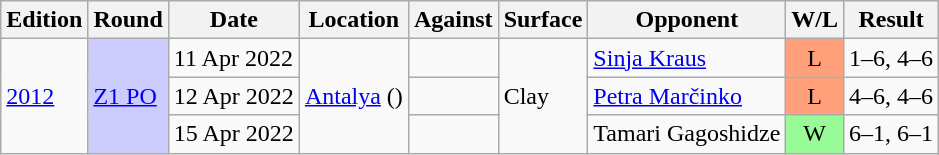<table class="wikitable">
<tr>
<th>Edition</th>
<th>Round</th>
<th>Date</th>
<th>Location</th>
<th>Against</th>
<th>Surface</th>
<th>Opponent</th>
<th>W/L</th>
<th>Result</th>
</tr>
<tr>
<td rowspan=3><a href='#'>2012</a></td>
<td rowspan=3 bgcolor=#ccf><a href='#'>Z1 PO</a></td>
<td>11 Apr 2022</td>
<td rowspan=3><a href='#'>Antalya</a> ()</td>
<td></td>
<td rowspan=3>Clay</td>
<td><a href='#'>Sinja Kraus</a></td>
<td bgcolor=#FFA07A align=center>L</td>
<td>1–6, 4–6</td>
</tr>
<tr>
<td>12 Apr 2022</td>
<td></td>
<td><a href='#'>Petra Marčinko</a></td>
<td bgcolor=#FFA07A align=center>L</td>
<td>4–6, 4–6</td>
</tr>
<tr>
<td>15 Apr 2022</td>
<td></td>
<td>Tamari Gagoshidze</td>
<td bgcolor=#98FB98 align=center>W</td>
<td>6–1, 6–1</td>
</tr>
</table>
